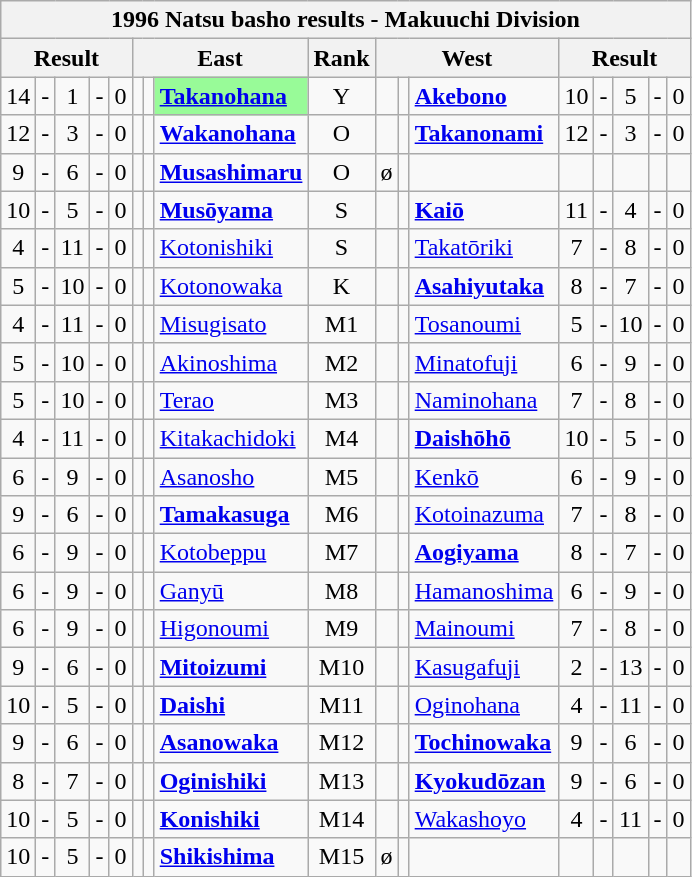<table class="wikitable">
<tr>
<th colspan="17">1996 Natsu basho results - Makuuchi Division</th>
</tr>
<tr>
<th colspan="5">Result</th>
<th colspan="3">East</th>
<th>Rank</th>
<th colspan="3">West</th>
<th colspan="5">Result</th>
</tr>
<tr>
<td align=center>14</td>
<td align=center>-</td>
<td align=center>1</td>
<td align=center>-</td>
<td align=center>0</td>
<td align=center></td>
<td align=center></td>
<td style="background: PaleGreen;"><strong><a href='#'>Takanohana</a></strong></td>
<td align=center>Y</td>
<td align=center></td>
<td align=center></td>
<td><strong><a href='#'>Akebono</a></strong></td>
<td align=center>10</td>
<td align=center>-</td>
<td align=center>5</td>
<td align=center>-</td>
<td align=center>0</td>
</tr>
<tr>
<td align=center>12</td>
<td align=center>-</td>
<td align=center>3</td>
<td align=center>-</td>
<td align=center>0</td>
<td align=center></td>
<td align=center></td>
<td><strong><a href='#'>Wakanohana</a></strong></td>
<td align=center>O</td>
<td align=center></td>
<td align=center></td>
<td><strong><a href='#'>Takanonami</a></strong></td>
<td align=center>12</td>
<td align=center>-</td>
<td align=center>3</td>
<td align=center>-</td>
<td align=center>0</td>
</tr>
<tr>
<td align=center>9</td>
<td align=center>-</td>
<td align=center>6</td>
<td align=center>-</td>
<td align=center>0</td>
<td align=center></td>
<td align=center></td>
<td><strong><a href='#'>Musashimaru</a></strong></td>
<td align=center>O</td>
<td align=center>ø</td>
<td align=center></td>
<td></td>
<td align=center></td>
<td align=center></td>
<td align=center></td>
<td align=center></td>
<td align=center></td>
</tr>
<tr>
<td align=center>10</td>
<td align=center>-</td>
<td align=center>5</td>
<td align=center>-</td>
<td align=center>0</td>
<td align=center></td>
<td align=center></td>
<td><strong><a href='#'>Musōyama</a></strong></td>
<td align=center>S</td>
<td align=center></td>
<td align=center></td>
<td><strong><a href='#'>Kaiō</a></strong></td>
<td align=center>11</td>
<td align=center>-</td>
<td align=center>4</td>
<td align=center>-</td>
<td align=center>0</td>
</tr>
<tr>
<td align=center>4</td>
<td align=center>-</td>
<td align=center>11</td>
<td align=center>-</td>
<td align=center>0</td>
<td align=center></td>
<td align=center></td>
<td><a href='#'>Kotonishiki</a></td>
<td align=center>S</td>
<td align=center></td>
<td align=center></td>
<td><a href='#'>Takatōriki</a></td>
<td align=center>7</td>
<td align=center>-</td>
<td align=center>8</td>
<td align=center>-</td>
<td align=center>0</td>
</tr>
<tr>
<td align=center>5</td>
<td align=center>-</td>
<td align=center>10</td>
<td align=center>-</td>
<td align=center>0</td>
<td align=center></td>
<td align=center></td>
<td><a href='#'>Kotonowaka</a></td>
<td align=center>K</td>
<td align=center></td>
<td align=center></td>
<td><strong><a href='#'>Asahiyutaka</a></strong></td>
<td align=center>8</td>
<td align=center>-</td>
<td align=center>7</td>
<td align=center>-</td>
<td align=center>0</td>
</tr>
<tr>
<td align=center>4</td>
<td align=center>-</td>
<td align=center>11</td>
<td align=center>-</td>
<td align=center>0</td>
<td align=center></td>
<td align=center></td>
<td><a href='#'>Misugisato</a></td>
<td align=center>M1</td>
<td align=center></td>
<td align=center></td>
<td><a href='#'>Tosanoumi</a></td>
<td align=center>5</td>
<td align=center>-</td>
<td align=center>10</td>
<td align=center>-</td>
<td align=center>0</td>
</tr>
<tr>
<td align=center>5</td>
<td align=center>-</td>
<td align=center>10</td>
<td align=center>-</td>
<td align=center>0</td>
<td align=center></td>
<td align=center></td>
<td><a href='#'>Akinoshima</a></td>
<td align=center>M2</td>
<td align=center></td>
<td align=center></td>
<td><a href='#'>Minatofuji</a></td>
<td align=center>6</td>
<td align=center>-</td>
<td align=center>9</td>
<td align=center>-</td>
<td align=center>0</td>
</tr>
<tr>
<td align=center>5</td>
<td align=center>-</td>
<td align=center>10</td>
<td align=center>-</td>
<td align=center>0</td>
<td align=center></td>
<td align=center></td>
<td><a href='#'>Terao</a></td>
<td align=center>M3</td>
<td align=center></td>
<td align=center></td>
<td><a href='#'>Naminohana</a></td>
<td align=center>7</td>
<td align=center>-</td>
<td align=center>8</td>
<td align=center>-</td>
<td align=center>0</td>
</tr>
<tr>
<td align=center>4</td>
<td align=center>-</td>
<td align=center>11</td>
<td align=center>-</td>
<td align=center>0</td>
<td align=center></td>
<td align=center></td>
<td><a href='#'>Kitakachidoki</a></td>
<td align=center>M4</td>
<td align=center></td>
<td align=center></td>
<td><strong><a href='#'>Daishōhō</a></strong></td>
<td align=center>10</td>
<td align=center>-</td>
<td align=center>5</td>
<td align=center>-</td>
<td align=center>0</td>
</tr>
<tr>
<td align=center>6</td>
<td align=center>-</td>
<td align=center>9</td>
<td align=center>-</td>
<td align=center>0</td>
<td align=center></td>
<td align=center></td>
<td><a href='#'>Asanosho</a></td>
<td align=center>M5</td>
<td align=center></td>
<td align=center></td>
<td><a href='#'>Kenkō</a></td>
<td align=center>6</td>
<td align=center>-</td>
<td align=center>9</td>
<td align=center>-</td>
<td align=center>0</td>
</tr>
<tr>
<td align=center>9</td>
<td align=center>-</td>
<td align=center>6</td>
<td align=center>-</td>
<td align=center>0</td>
<td align=center></td>
<td align=center></td>
<td><strong><a href='#'>Tamakasuga</a></strong></td>
<td align=center>M6</td>
<td align=center></td>
<td align=center></td>
<td><a href='#'>Kotoinazuma</a></td>
<td align=center>7</td>
<td align=center>-</td>
<td align=center>8</td>
<td align=center>-</td>
<td align=center>0</td>
</tr>
<tr>
<td align=center>6</td>
<td align=center>-</td>
<td align=center>9</td>
<td align=center>-</td>
<td align=center>0</td>
<td align=center></td>
<td align=center></td>
<td><a href='#'>Kotobeppu</a></td>
<td align=center>M7</td>
<td align=center></td>
<td align=center></td>
<td><strong><a href='#'>Aogiyama</a></strong></td>
<td align=center>8</td>
<td align=center>-</td>
<td align=center>7</td>
<td align=center>-</td>
<td align=center>0</td>
</tr>
<tr>
<td align=center>6</td>
<td align=center>-</td>
<td align=center>9</td>
<td align=center>-</td>
<td align=center>0</td>
<td align=center></td>
<td align=center></td>
<td><a href='#'>Ganyū</a></td>
<td align=center>M8</td>
<td align=center></td>
<td align=center></td>
<td><a href='#'>Hamanoshima</a></td>
<td align=center>6</td>
<td align=center>-</td>
<td align=center>9</td>
<td align=center>-</td>
<td align=center>0</td>
</tr>
<tr>
<td align=center>6</td>
<td align=center>-</td>
<td align=center>9</td>
<td align=center>-</td>
<td align=center>0</td>
<td align=center></td>
<td align=center></td>
<td><a href='#'>Higonoumi</a></td>
<td align=center>M9</td>
<td align=center></td>
<td align=center></td>
<td><a href='#'>Mainoumi</a></td>
<td align=center>7</td>
<td align=center>-</td>
<td align=center>8</td>
<td align=center>-</td>
<td align=center>0</td>
</tr>
<tr>
<td align=center>9</td>
<td align=center>-</td>
<td align=center>6</td>
<td align=center>-</td>
<td align=center>0</td>
<td align=center></td>
<td align=center></td>
<td><strong><a href='#'>Mitoizumi</a></strong></td>
<td align=center>M10</td>
<td align=center></td>
<td align=center></td>
<td><a href='#'>Kasugafuji</a></td>
<td align=center>2</td>
<td align=center>-</td>
<td align=center>13</td>
<td align=center>-</td>
<td align=center>0</td>
</tr>
<tr>
<td align=center>10</td>
<td align=center>-</td>
<td align=center>5</td>
<td align=center>-</td>
<td align=center>0</td>
<td align=center></td>
<td align=center></td>
<td><strong><a href='#'>Daishi</a></strong></td>
<td align=center>M11</td>
<td align=center></td>
<td align=center></td>
<td><a href='#'>Oginohana</a></td>
<td align=center>4</td>
<td align=center>-</td>
<td align=center>11</td>
<td align=center>-</td>
<td align=center>0</td>
</tr>
<tr>
<td align=center>9</td>
<td align=center>-</td>
<td align=center>6</td>
<td align=center>-</td>
<td align=center>0</td>
<td align=center></td>
<td align=center></td>
<td><strong><a href='#'>Asanowaka</a></strong></td>
<td align=center>M12</td>
<td align=center></td>
<td align=center></td>
<td><strong><a href='#'>Tochinowaka</a></strong></td>
<td align=center>9</td>
<td align=center>-</td>
<td align=center>6</td>
<td align=center>-</td>
<td align=center>0</td>
</tr>
<tr>
<td align=center>8</td>
<td align=center>-</td>
<td align=center>7</td>
<td align=center>-</td>
<td align=center>0</td>
<td align=center></td>
<td align=center></td>
<td><strong><a href='#'>Oginishiki</a></strong></td>
<td align=center>M13</td>
<td align=center></td>
<td align=center></td>
<td><strong><a href='#'>Kyokudōzan</a></strong></td>
<td align=center>9</td>
<td align=center>-</td>
<td align=center>6</td>
<td align=center>-</td>
<td align=center>0</td>
</tr>
<tr>
<td align=center>10</td>
<td align=center>-</td>
<td align=center>5</td>
<td align=center>-</td>
<td align=center>0</td>
<td align=center></td>
<td align=center></td>
<td><strong><a href='#'>Konishiki</a></strong></td>
<td align=center>M14</td>
<td align=center></td>
<td align=center></td>
<td><a href='#'>Wakashoyo</a></td>
<td align=center>4</td>
<td align=center>-</td>
<td align=center>11</td>
<td align=center>-</td>
<td align=center>0</td>
</tr>
<tr>
<td align=center>10</td>
<td align=center>-</td>
<td align=center>5</td>
<td align=center>-</td>
<td align=center>0</td>
<td align=center></td>
<td align=center></td>
<td><strong><a href='#'>Shikishima</a></strong></td>
<td align=center>M15</td>
<td align=center>ø</td>
<td align=center></td>
<td></td>
<td align=center></td>
<td align=center></td>
<td align=center></td>
<td align=center></td>
<td align=center></td>
</tr>
</table>
